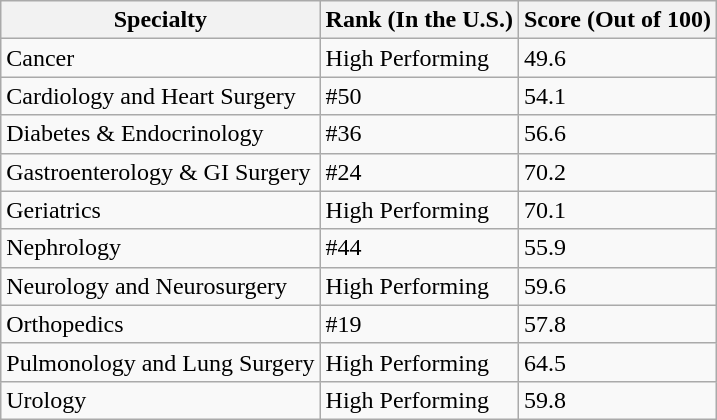<table class="wikitable">
<tr>
<th>Specialty</th>
<th>Rank (In the U.S.)</th>
<th>Score (Out of 100)</th>
</tr>
<tr>
<td>Cancer</td>
<td>High Performing</td>
<td>49.6</td>
</tr>
<tr>
<td>Cardiology and Heart Surgery</td>
<td>#50</td>
<td>54.1</td>
</tr>
<tr>
<td>Diabetes & Endocrinology</td>
<td>#36</td>
<td>56.6</td>
</tr>
<tr>
<td>Gastroenterology & GI Surgery</td>
<td>#24</td>
<td>70.2</td>
</tr>
<tr>
<td>Geriatrics</td>
<td>High Performing</td>
<td>70.1</td>
</tr>
<tr>
<td>Nephrology</td>
<td>#44</td>
<td>55.9</td>
</tr>
<tr>
<td>Neurology and Neurosurgery</td>
<td>High Performing</td>
<td>59.6</td>
</tr>
<tr>
<td>Orthopedics</td>
<td>#19</td>
<td>57.8</td>
</tr>
<tr>
<td>Pulmonology and Lung Surgery</td>
<td>High Performing</td>
<td>64.5</td>
</tr>
<tr>
<td>Urology</td>
<td>High Performing</td>
<td>59.8</td>
</tr>
</table>
